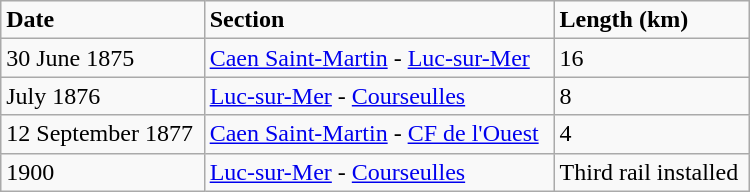<table style="width:500px;" class="wikitable">
<tr>
<td><strong>Date</strong></td>
<td><strong>Section</strong></td>
<td><strong>Length (km)</strong></td>
</tr>
<tr>
<td>30 June 1875</td>
<td><a href='#'>Caen Saint-Martin</a> - <a href='#'>Luc-sur-Mer</a></td>
<td>16</td>
</tr>
<tr>
<td>July 1876</td>
<td><a href='#'>Luc-sur-Mer</a> - <a href='#'>Courseulles</a></td>
<td>8</td>
</tr>
<tr>
<td>12 September 1877</td>
<td><a href='#'>Caen Saint-Martin</a> - <a href='#'>CF de l'Ouest</a></td>
<td>4</td>
</tr>
<tr>
<td>1900</td>
<td><a href='#'>Luc-sur-Mer</a> - <a href='#'>Courseulles</a></td>
<td>Third rail installed</td>
</tr>
</table>
